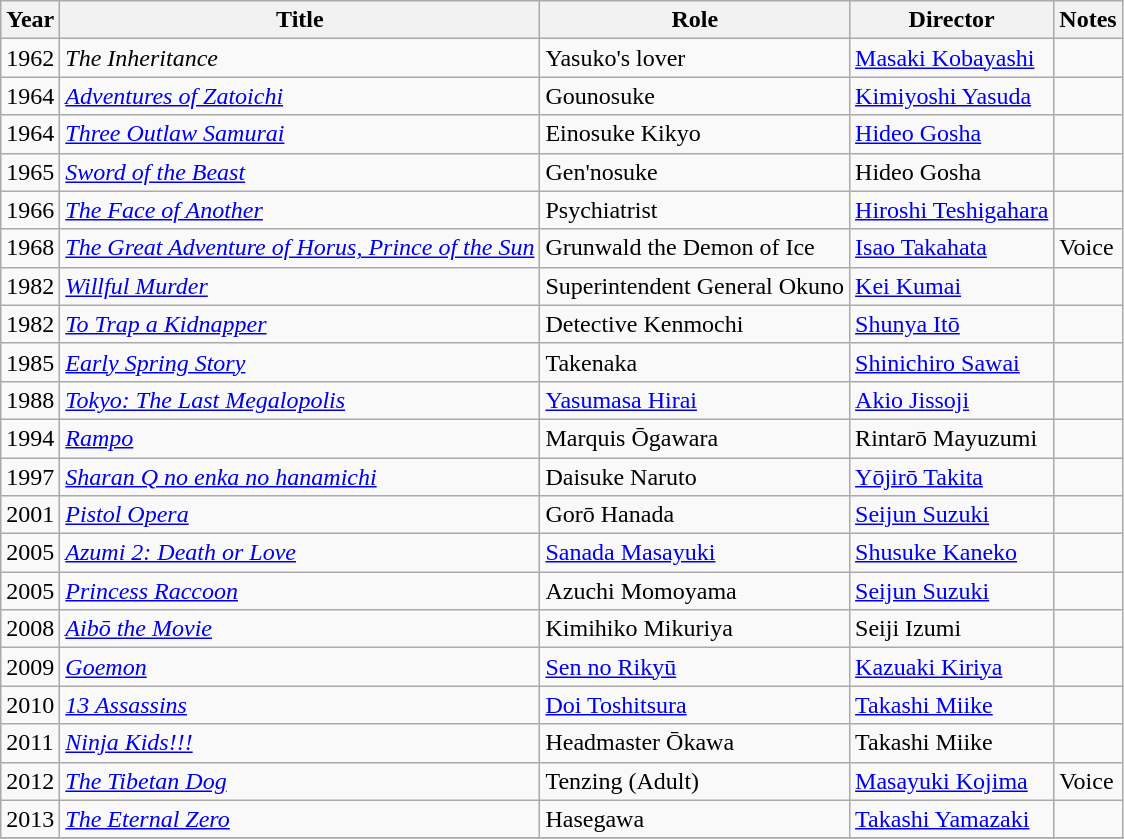<table class="wikitable sortable">
<tr>
<th>Year</th>
<th>Title</th>
<th>Role</th>
<th>Director</th>
<th class = "unsortable">Notes</th>
</tr>
<tr>
<td>1962</td>
<td><em>The Inheritance</em></td>
<td>Yasuko's lover</td>
<td><a href='#'>Masaki Kobayashi</a></td>
<td></td>
</tr>
<tr>
<td>1964</td>
<td><em><a href='#'>Adventures of Zatoichi</a></em></td>
<td>Gounosuke</td>
<td><a href='#'>Kimiyoshi Yasuda</a></td>
<td></td>
</tr>
<tr>
<td>1964</td>
<td><em><a href='#'>Three Outlaw Samurai</a></em></td>
<td>Einosuke Kikyo</td>
<td><a href='#'>Hideo Gosha</a></td>
<td></td>
</tr>
<tr>
<td>1965</td>
<td><em><a href='#'>Sword of the Beast</a></em></td>
<td>Gen'nosuke</td>
<td>Hideo Gosha</td>
<td></td>
</tr>
<tr>
<td>1966</td>
<td><em><a href='#'>The Face of Another</a></em></td>
<td>Psychiatrist</td>
<td><a href='#'>Hiroshi Teshigahara</a></td>
<td></td>
</tr>
<tr>
<td>1968</td>
<td><em><a href='#'>The Great Adventure of Horus, Prince of the Sun</a></em></td>
<td>Grunwald the Demon of Ice</td>
<td><a href='#'>Isao Takahata</a></td>
<td>Voice</td>
</tr>
<tr>
<td>1982</td>
<td><em><a href='#'>Willful Murder</a></em></td>
<td>Superintendent General Okuno</td>
<td><a href='#'>Kei Kumai</a></td>
<td></td>
</tr>
<tr>
<td>1982</td>
<td><em><a href='#'>To Trap a Kidnapper</a></em></td>
<td>Detective Kenmochi</td>
<td><a href='#'>Shunya Itō</a></td>
<td></td>
</tr>
<tr>
<td>1985</td>
<td><em><a href='#'>Early Spring Story</a></em></td>
<td>Takenaka</td>
<td><a href='#'>Shinichiro Sawai</a></td>
<td></td>
</tr>
<tr>
<td>1988</td>
<td><em><a href='#'>Tokyo: The Last Megalopolis</a></em></td>
<td><a href='#'>Yasumasa Hirai</a></td>
<td><a href='#'>Akio Jissoji</a></td>
<td></td>
</tr>
<tr>
<td>1994</td>
<td><em><a href='#'>Rampo</a></em></td>
<td>Marquis Ōgawara</td>
<td>Rintarō Mayuzumi</td>
<td></td>
</tr>
<tr>
<td>1997</td>
<td><em><a href='#'>Sharan Q no enka no hanamichi</a></em></td>
<td>Daisuke Naruto</td>
<td><a href='#'>Yōjirō Takita</a></td>
<td></td>
</tr>
<tr>
<td>2001</td>
<td><em><a href='#'>Pistol Opera</a></em></td>
<td>Gorō Hanada</td>
<td><a href='#'>Seijun Suzuki</a></td>
<td></td>
</tr>
<tr>
<td>2005</td>
<td><em><a href='#'>Azumi 2: Death or Love</a></em></td>
<td><a href='#'>Sanada Masayuki</a></td>
<td><a href='#'>Shusuke Kaneko</a></td>
<td></td>
</tr>
<tr>
<td>2005</td>
<td><em><a href='#'>Princess Raccoon</a></em></td>
<td>Azuchi Momoyama</td>
<td><a href='#'>Seijun Suzuki</a></td>
<td></td>
</tr>
<tr>
<td>2008</td>
<td><em><a href='#'>Aibō the Movie</a></em></td>
<td>Kimihiko Mikuriya</td>
<td>Seiji Izumi</td>
<td></td>
</tr>
<tr>
<td>2009</td>
<td><em><a href='#'>Goemon</a></em></td>
<td><a href='#'>Sen no Rikyū</a></td>
<td><a href='#'>Kazuaki Kiriya</a></td>
<td></td>
</tr>
<tr>
<td>2010</td>
<td><em><a href='#'>13 Assassins</a></em></td>
<td><a href='#'>Doi Toshitsura</a></td>
<td><a href='#'>Takashi Miike</a></td>
<td></td>
</tr>
<tr>
<td>2011</td>
<td><em><a href='#'>Ninja Kids!!!</a></em></td>
<td>Headmaster Ōkawa</td>
<td>Takashi Miike</td>
<td></td>
</tr>
<tr>
<td>2012</td>
<td><em><a href='#'>The Tibetan Dog</a></em></td>
<td>Tenzing (Adult)</td>
<td><a href='#'>Masayuki Kojima</a></td>
<td>Voice</td>
</tr>
<tr>
<td>2013</td>
<td><em><a href='#'>The Eternal Zero</a></em></td>
<td>Hasegawa</td>
<td><a href='#'>Takashi Yamazaki</a></td>
<td></td>
</tr>
<tr>
</tr>
</table>
